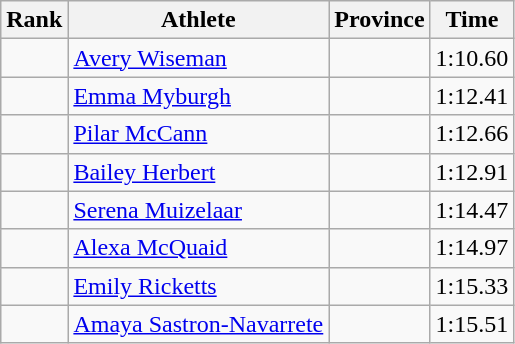<table class="wikitable sortable" style="text-align:center">
<tr>
<th>Rank</th>
<th>Athlete</th>
<th>Province</th>
<th>Time</th>
</tr>
<tr>
<td></td>
<td align=left><a href='#'>Avery Wiseman</a></td>
<td style="text-align:left;"></td>
<td>1:10.60</td>
</tr>
<tr>
<td></td>
<td align=left><a href='#'>Emma Myburgh</a></td>
<td style="text-align:left;"></td>
<td>1:12.41</td>
</tr>
<tr>
<td></td>
<td align=left><a href='#'>Pilar McCann</a></td>
<td style="text-align:left;"></td>
<td>1:12.66</td>
</tr>
<tr>
<td></td>
<td align=left><a href='#'>Bailey Herbert</a></td>
<td style="text-align:left;"></td>
<td>1:12.91</td>
</tr>
<tr>
<td></td>
<td align=left><a href='#'>Serena Muizelaar</a></td>
<td style="text-align:left;"></td>
<td>1:14.47</td>
</tr>
<tr>
<td></td>
<td align=left><a href='#'>Alexa McQuaid</a></td>
<td style="text-align:left;"></td>
<td>1:14.97</td>
</tr>
<tr>
<td></td>
<td align=left><a href='#'>Emily Ricketts</a></td>
<td style="text-align:left;"></td>
<td>1:15.33</td>
</tr>
<tr>
<td></td>
<td align=left><a href='#'>Amaya Sastron-Navarrete</a></td>
<td style="text-align:left;"></td>
<td>1:15.51</td>
</tr>
</table>
